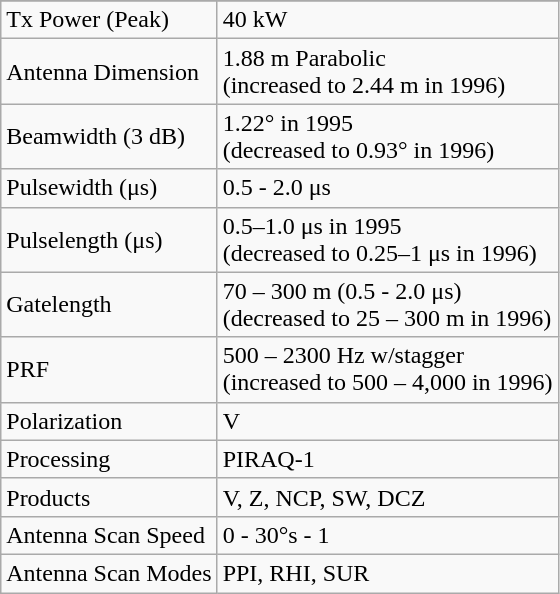<table class="wikitable">
<tr>
</tr>
<tr>
<td>Tx Power (Peak)</td>
<td>40 kW</td>
</tr>
<tr>
<td>Antenna Dimension</td>
<td>1.88 m Parabolic<br>(increased to 2.44 m in 1996)</td>
</tr>
<tr>
<td>Beamwidth (3 dB)</td>
<td>1.22° in 1995<br>(decreased to 0.93° in 1996)</td>
</tr>
<tr>
<td>Pulsewidth (μs)</td>
<td>0.5 - 2.0 μs</td>
</tr>
<tr>
<td>Pulselength (μs)</td>
<td>0.5–1.0 μs in 1995<br>(decreased to 0.25–1 μs in 1996)</td>
</tr>
<tr>
<td>Gatelength</td>
<td>70 – 300 m (0.5 - 2.0 μs)<br>(decreased to 25 – 300 m in 1996)</td>
</tr>
<tr>
<td>PRF</td>
<td>500 – 2300 Hz w/stagger<br>(increased to 500 – 4,000 in 1996)</td>
</tr>
<tr>
<td>Polarization</td>
<td>V</td>
</tr>
<tr>
<td>Processing</td>
<td>PIRAQ-1</td>
</tr>
<tr>
<td>Products</td>
<td>V, Z, NCP, SW, DCZ</td>
</tr>
<tr>
<td>Antenna Scan Speed</td>
<td>0 - 30°s - 1</td>
</tr>
<tr>
<td>Antenna Scan Modes</td>
<td>PPI, RHI, SUR</td>
</tr>
</table>
